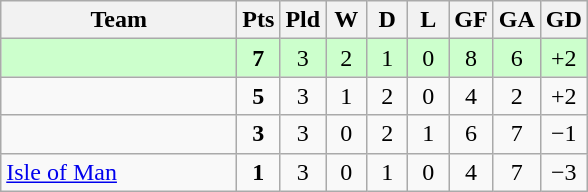<table class="wikitable" style="text-align:center;">
<tr>
<th width=150>Team</th>
<th width=20>Pts</th>
<th width=20>Pld</th>
<th width=20>W</th>
<th width=20>D</th>
<th width=20>L</th>
<th width=20>GF</th>
<th width=20>GA</th>
<th width=20>GD</th>
</tr>
<tr style="background:#ccffcc;">
<td style="text-align:left;"></td>
<td><strong>7</strong></td>
<td>3</td>
<td>2</td>
<td>1</td>
<td>0</td>
<td>8</td>
<td>6</td>
<td>+2</td>
</tr>
<tr>
<td style="text-align:left;"></td>
<td><strong>5</strong></td>
<td>3</td>
<td>1</td>
<td>2</td>
<td>0</td>
<td>4</td>
<td>2</td>
<td>+2</td>
</tr>
<tr>
<td style="text-align:left;"></td>
<td><strong>3</strong></td>
<td>3</td>
<td>0</td>
<td>2</td>
<td>1</td>
<td>6</td>
<td>7</td>
<td>−1</td>
</tr>
<tr>
<td style="text-align:left;"> <a href='#'>Isle of Man</a></td>
<td><strong>1</strong></td>
<td>3</td>
<td>0</td>
<td>1</td>
<td>0</td>
<td>4</td>
<td>7</td>
<td>−3</td>
</tr>
</table>
